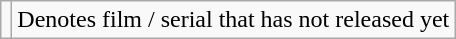<table class="wikitable">
<tr>
<td></td>
<td>Denotes film / serial that has not released yet</td>
</tr>
</table>
